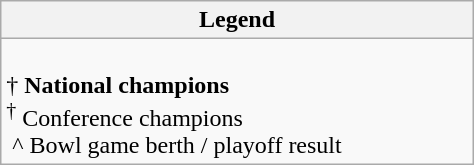<table class="wikitable" width="25%" style="margin:auto;">
<tr>
<th colspan=2>Legend</th>
</tr>
<tr>
<td><br> † <strong>National champions</strong><br>
 <sup>†</sup> Conference champions<br>
  ^ Bowl game berth / playoff result<br></td>
</tr>
</table>
